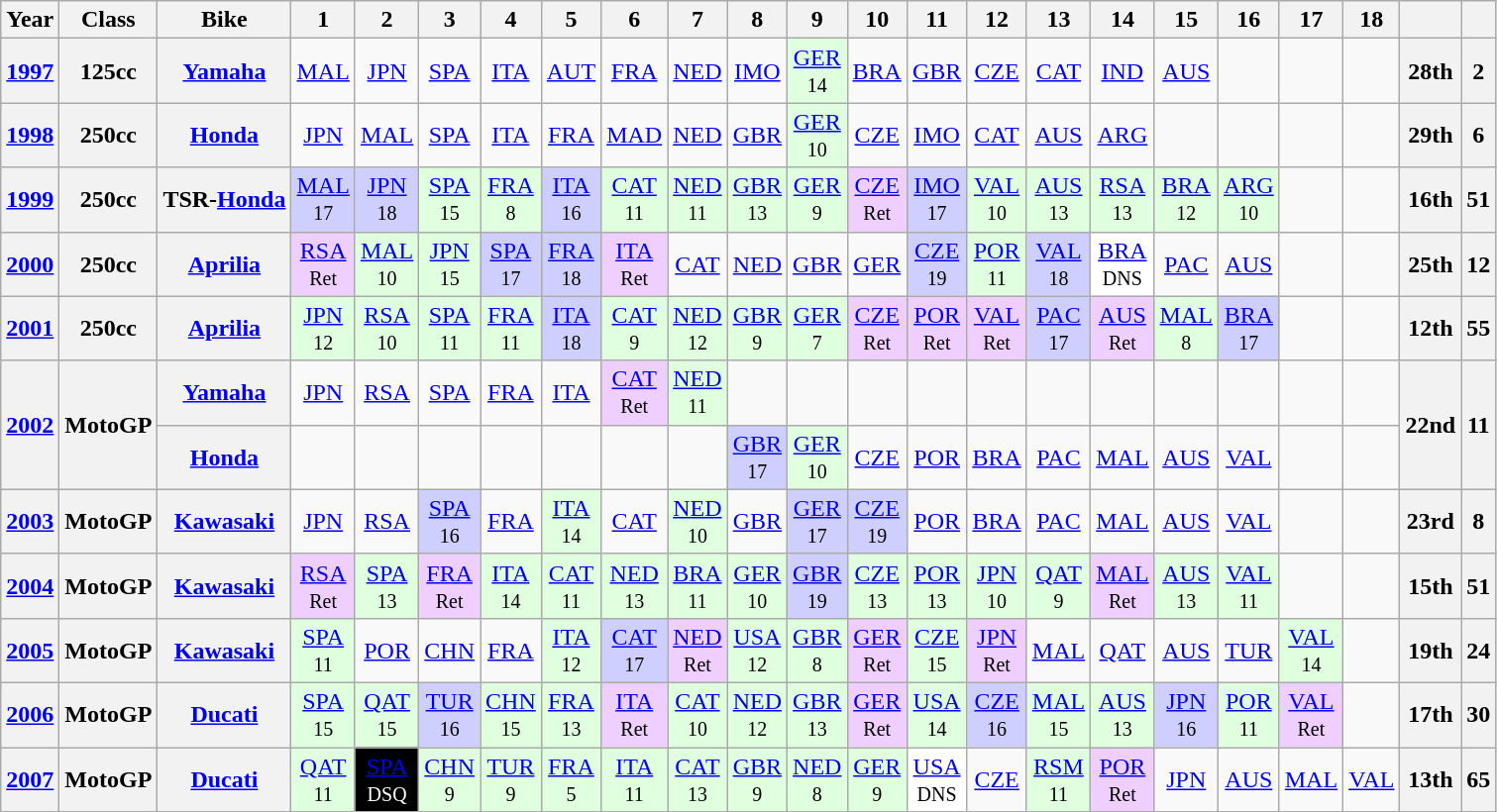<table class="wikitable" style="text-align:center">
<tr>
<th>Year</th>
<th>Class</th>
<th>Bike</th>
<th>1</th>
<th>2</th>
<th>3</th>
<th>4</th>
<th>5</th>
<th>6</th>
<th>7</th>
<th>8</th>
<th>9</th>
<th>10</th>
<th>11</th>
<th>12</th>
<th>13</th>
<th>14</th>
<th>15</th>
<th>16</th>
<th>17</th>
<th>18</th>
<th></th>
<th></th>
</tr>
<tr>
<th><a href='#'>1997</a></th>
<th>125cc</th>
<th><a href='#'>Yamaha</a></th>
<td><a href='#'>MAL</a></td>
<td><a href='#'>JPN</a></td>
<td><a href='#'>SPA</a></td>
<td><a href='#'>ITA</a></td>
<td><a href='#'>AUT</a></td>
<td><a href='#'>FRA</a></td>
<td><a href='#'>NED</a></td>
<td><a href='#'>IMO</a></td>
<td style="background:#DFFFDF;"><a href='#'>GER</a><br><small>14</small></td>
<td><a href='#'>BRA</a></td>
<td><a href='#'>GBR</a></td>
<td><a href='#'>CZE</a></td>
<td><a href='#'>CAT</a></td>
<td><a href='#'>IND</a></td>
<td><a href='#'>AUS</a></td>
<td></td>
<td></td>
<td></td>
<th>28th</th>
<th>2</th>
</tr>
<tr>
<th><a href='#'>1998</a></th>
<th>250cc</th>
<th><a href='#'>Honda</a></th>
<td><a href='#'>JPN</a></td>
<td><a href='#'>MAL</a></td>
<td><a href='#'>SPA</a></td>
<td><a href='#'>ITA</a></td>
<td><a href='#'>FRA</a></td>
<td><a href='#'>MAD</a></td>
<td><a href='#'>NED</a></td>
<td><a href='#'>GBR</a></td>
<td style="background:#DFFFDF;"><a href='#'>GER</a><br><small>10</small></td>
<td><a href='#'>CZE</a></td>
<td><a href='#'>IMO</a></td>
<td><a href='#'>CAT</a></td>
<td><a href='#'>AUS</a></td>
<td><a href='#'>ARG</a></td>
<td></td>
<td></td>
<td></td>
<td></td>
<th>29th</th>
<th>6</th>
</tr>
<tr>
<th><a href='#'>1999</a></th>
<th>250cc</th>
<th>TSR-<a href='#'>Honda</a></th>
<td style="background:#CFCFFF;"><a href='#'>MAL</a><br><small>17</small></td>
<td style="background:#CFCFFF;"><a href='#'>JPN</a><br><small>18</small></td>
<td style="background:#DFFFDF;"><a href='#'>SPA</a><br><small>15</small></td>
<td style="background:#DFFFDF;"><a href='#'>FRA</a><br><small>8</small></td>
<td style="background:#CFCFFF;"><a href='#'>ITA</a><br><small>16</small></td>
<td style="background:#DFFFDF;"><a href='#'>CAT</a><br><small>11</small></td>
<td style="background:#DFFFDF;"><a href='#'>NED</a><br><small>11</small></td>
<td style="background:#DFFFDF;"><a href='#'>GBR</a><br><small>13</small></td>
<td style="background:#DFFFDF;"><a href='#'>GER</a><br><small>9</small></td>
<td style="background:#EFCFFF;"><a href='#'>CZE</a><br><small>Ret</small></td>
<td style="background:#CFCFFF;"><a href='#'>IMO</a><br><small>17</small></td>
<td style="background:#DFFFDF;"><a href='#'>VAL</a><br><small>10</small></td>
<td style="background:#DFFFDF;"><a href='#'>AUS</a><br><small>13</small></td>
<td style="background:#DFFFDF;"><a href='#'>RSA</a><br><small>13</small></td>
<td style="background:#DFFFDF;"><a href='#'>BRA</a><br><small>12</small></td>
<td style="background:#DFFFDF;"><a href='#'>ARG</a><br><small>10</small></td>
<td></td>
<td></td>
<th>16th</th>
<th>51</th>
</tr>
<tr>
<th><a href='#'>2000</a></th>
<th>250cc</th>
<th><a href='#'>Aprilia</a></th>
<td style="background:#EFCFFF;"><a href='#'>RSA</a><br><small>Ret</small></td>
<td style="background:#DFFFDF;"><a href='#'>MAL</a><br><small>10</small></td>
<td style="background:#DFFFDF;"><a href='#'>JPN</a><br><small>15</small></td>
<td style="background:#CFCFFF;"><a href='#'>SPA</a><br><small>17</small></td>
<td style="background:#CFCFFF;"><a href='#'>FRA</a><br><small>18</small></td>
<td style="background:#EFCFFF;"><a href='#'>ITA</a><br><small>Ret</small></td>
<td><a href='#'>CAT</a></td>
<td><a href='#'>NED</a></td>
<td><a href='#'>GBR</a></td>
<td><a href='#'>GER</a></td>
<td style="background:#CFCFFF;"><a href='#'>CZE</a> <br><small>19</small></td>
<td style="background:#DFFFDF;"><a href='#'>POR</a> <br><small>11</small></td>
<td style="background:#CFCFFF;"><a href='#'>VAL</a> <br><small>18</small></td>
<td style="background:#FFFFFF;"><a href='#'>BRA</a> <br><small>DNS</small></td>
<td><a href='#'>PAC</a></td>
<td><a href='#'>AUS</a></td>
<td></td>
<td></td>
<th>25th</th>
<th>12</th>
</tr>
<tr>
<th><a href='#'>2001</a></th>
<th>250cc</th>
<th><a href='#'>Aprilia</a></th>
<td style="background:#DFFFDF;"><a href='#'>JPN</a><br><small>12</small></td>
<td style="background:#DFFFDF;"><a href='#'>RSA</a><br><small>10</small></td>
<td style="background:#DFFFDF;"><a href='#'>SPA</a><br><small>11</small></td>
<td style="background:#DFFFDF;"><a href='#'>FRA</a><br><small>11</small></td>
<td style="background:#CFCFFF;"><a href='#'>ITA</a><br><small>18</small></td>
<td style="background:#DFFFDF;"><a href='#'>CAT</a><br><small>9</small></td>
<td style="background:#DFFFDF;"><a href='#'>NED</a><br><small>12</small></td>
<td style="background:#DFFFDF;"><a href='#'>GBR</a><br><small>9</small></td>
<td style="background:#DFFFDF;"><a href='#'>GER</a><br><small>7</small></td>
<td style="background:#EFCFFF;"><a href='#'>CZE</a><br><small>Ret</small></td>
<td style="background:#EFCFFF;"><a href='#'>POR</a><br><small>Ret</small></td>
<td style="background:#EFCFFF;"><a href='#'>VAL</a><br><small>Ret</small></td>
<td style="background:#CFCFFF;"><a href='#'>PAC</a><br><small>17</small></td>
<td style="background:#EFCFFF;"><a href='#'>AUS</a><br><small>Ret</small></td>
<td style="background:#DFFFDF;"><a href='#'>MAL</a><br><small>8</small></td>
<td style="background:#CFCFFF;"><a href='#'>BRA</a><br><small>17</small></td>
<td></td>
<td></td>
<th>12th</th>
<th>55</th>
</tr>
<tr>
<th rowspan=2><a href='#'>2002</a></th>
<th rowspan=2>MotoGP</th>
<th><a href='#'>Yamaha</a></th>
<td><a href='#'>JPN</a></td>
<td><a href='#'>RSA</a></td>
<td><a href='#'>SPA</a></td>
<td><a href='#'>FRA</a></td>
<td><a href='#'>ITA</a></td>
<td style="background:#EFCFFF;"><a href='#'>CAT</a><br><small>Ret</small></td>
<td style="background:#DFFFDF;"><a href='#'>NED</a><br><small>11</small></td>
<td></td>
<td></td>
<td></td>
<td></td>
<td></td>
<td></td>
<td></td>
<td></td>
<td></td>
<td></td>
<td></td>
<th rowspan=2>22nd</th>
<th rowspan=2>11</th>
</tr>
<tr>
<th><a href='#'>Honda</a></th>
<td></td>
<td></td>
<td></td>
<td></td>
<td></td>
<td></td>
<td></td>
<td style="background:#CFCFFF;"><a href='#'>GBR</a><br><small>17</small></td>
<td style="background:#DFFFDF;"><a href='#'>GER</a><br><small>10</small></td>
<td><a href='#'>CZE</a></td>
<td><a href='#'>POR</a></td>
<td><a href='#'>BRA</a></td>
<td><a href='#'>PAC</a></td>
<td><a href='#'>MAL</a></td>
<td><a href='#'>AUS</a></td>
<td><a href='#'>VAL</a></td>
<td></td>
<td></td>
</tr>
<tr>
<th><a href='#'>2003</a></th>
<th>MotoGP</th>
<th><a href='#'>Kawasaki</a></th>
<td><a href='#'>JPN</a></td>
<td><a href='#'>RSA</a></td>
<td style="background:#CFCFFF;"><a href='#'>SPA</a><br><small>16</small></td>
<td><a href='#'>FRA</a></td>
<td style="background:#DFFFDF;"><a href='#'>ITA</a><br><small>14</small></td>
<td><a href='#'>CAT</a></td>
<td style="background:#DFFFDF;"><a href='#'>NED</a><br><small>10</small></td>
<td><a href='#'>GBR</a></td>
<td style="background:#CFCFFF;"><a href='#'>GER</a><br><small>17</small></td>
<td style="background:#CFCFFF;"><a href='#'>CZE</a><br><small>19</small></td>
<td><a href='#'>POR</a></td>
<td><a href='#'>BRA</a></td>
<td><a href='#'>PAC</a></td>
<td><a href='#'>MAL</a></td>
<td><a href='#'>AUS</a></td>
<td><a href='#'>VAL</a></td>
<td></td>
<td></td>
<th>23rd</th>
<th>8</th>
</tr>
<tr>
<th><a href='#'>2004</a></th>
<th>MotoGP</th>
<th><a href='#'>Kawasaki</a></th>
<td style="background:#EFCFFF;"><a href='#'>RSA</a><br><small>Ret</small></td>
<td style="background:#DFFFDF;"><a href='#'>SPA</a><br><small>13</small></td>
<td style="background:#EFCFFF;"><a href='#'>FRA</a><br><small>Ret</small></td>
<td style="background:#DFFFDF;"><a href='#'>ITA</a><br><small>14</small></td>
<td style="background:#DFFFDF;"><a href='#'>CAT</a><br><small>11</small></td>
<td style="background:#DFFFDF;"><a href='#'>NED</a><br><small>13</small></td>
<td style="background:#DFFFDF;"><a href='#'>BRA</a><br><small>11</small></td>
<td style="background:#DFFFDF;"><a href='#'>GER</a><br><small>10</small></td>
<td style="background:#CFCFFF;"><a href='#'>GBR</a><br><small>19</small></td>
<td style="background:#DFFFDF;"><a href='#'>CZE</a><br><small>13</small></td>
<td style="background:#DFFFDF;"><a href='#'>POR</a><br><small>13</small></td>
<td style="background:#DFFFDF;"><a href='#'>JPN</a><br><small>10</small></td>
<td style="background:#DFFFDF;"><a href='#'>QAT</a><br><small>9</small></td>
<td style="background:#EFCFFF;"><a href='#'>MAL</a><br><small>Ret</small></td>
<td style="background:#DFFFDF;"><a href='#'>AUS</a><br><small>13</small></td>
<td style="background:#DFFFDF;"><a href='#'>VAL</a><br><small>11</small></td>
<td></td>
<td></td>
<th>15th</th>
<th>51</th>
</tr>
<tr>
<th><a href='#'>2005</a></th>
<th>MotoGP</th>
<th><a href='#'>Kawasaki</a></th>
<td style="background:#DFFFDF;"><a href='#'>SPA</a><br><small>11</small></td>
<td><a href='#'>POR</a></td>
<td><a href='#'>CHN</a></td>
<td><a href='#'>FRA</a></td>
<td style="background:#DFFFDF;"><a href='#'>ITA</a><br><small>12</small></td>
<td style="background:#CFCFFF;"><a href='#'>CAT</a><br><small>17</small></td>
<td style="background:#EFCFFF;"><a href='#'>NED</a><br><small>Ret</small></td>
<td style="background:#DFFFDF;"><a href='#'>USA</a><br><small>12</small></td>
<td style="background:#DFFFDF;"><a href='#'>GBR</a><br><small>8</small></td>
<td style="background:#EFCFFF;"><a href='#'>GER</a><br><small>Ret</small></td>
<td style="background:#DFFFDF;"><a href='#'>CZE</a><br><small>15</small></td>
<td style="background:#EFCFFF;"><a href='#'>JPN</a><br><small>Ret</small></td>
<td><a href='#'>MAL</a></td>
<td><a href='#'>QAT</a></td>
<td><a href='#'>AUS</a></td>
<td><a href='#'>TUR</a></td>
<td style="background:#DFFFDF;"><a href='#'>VAL</a><br><small>14</small></td>
<td></td>
<th>19th</th>
<th>24</th>
</tr>
<tr>
<th><a href='#'>2006</a></th>
<th>MotoGP</th>
<th><a href='#'>Ducati</a></th>
<td style="background:#DFFFDF;"><a href='#'>SPA</a><br><small>15</small></td>
<td style="background:#DFFFDF;"><a href='#'>QAT</a><br><small>15</small></td>
<td style="background:#CFCFFF;"><a href='#'>TUR</a><br><small>16</small></td>
<td style="background:#DFFFDF;"><a href='#'>CHN</a><br><small>15</small></td>
<td style="background:#DFFFDF;"><a href='#'>FRA</a><br><small>13</small></td>
<td style="background:#EFCFFF;"><a href='#'>ITA</a><br><small>Ret</small></td>
<td style="background:#DFFFDF;"><a href='#'>CAT</a><br><small>10</small></td>
<td style="background:#DFFFDF;"><a href='#'>NED</a><br><small>12</small></td>
<td style="background:#DFFFDF;"><a href='#'>GBR</a><br><small>13</small></td>
<td style="background:#EFCFFF;"><a href='#'>GER</a><br><small>Ret</small></td>
<td style="background:#DFFFDF;"><a href='#'>USA</a><br><small>14</small></td>
<td style="background:#CFCFFF;"><a href='#'>CZE</a><br><small>16</small></td>
<td style="background:#DFFFDF;"><a href='#'>MAL</a><br><small>15</small></td>
<td style="background:#DFFFDF;"><a href='#'>AUS</a><br><small>13</small></td>
<td style="background:#CFCFFF;"><a href='#'>JPN</a><br><small>16</small></td>
<td style="background:#DFFFDF;"><a href='#'>POR</a><br><small>11</small></td>
<td style="background:#EFCFFF;"><a href='#'>VAL</a><br><small>Ret</small></td>
<td></td>
<th>17th</th>
<th>30</th>
</tr>
<tr>
<th><a href='#'>2007</a></th>
<th>MotoGP</th>
<th><a href='#'>Ducati</a></th>
<td style="background:#DFFFDF;"><a href='#'>QAT</a><br><small>11</small></td>
<td style="background:#000000; color:white;"><a href='#'><span>SPA</span></a><br><small>DSQ</small></td>
<td style="background:#DFFFDF;"><a href='#'>CHN</a><br><small>9</small></td>
<td style="background:#DFFFDF;"><a href='#'>TUR</a><br><small>9</small></td>
<td style="background:#DFFFDF;"><a href='#'>FRA</a><br><small>5</small></td>
<td style="background:#DFFFDF;"><a href='#'>ITA</a><br><small>11</small></td>
<td style="background:#DFFFDF;"><a href='#'>CAT</a><br><small>13</small></td>
<td style="background:#DFFFDF;"><a href='#'>GBR</a><br><small>9</small></td>
<td style="background:#DFFFDF;"><a href='#'>NED</a><br><small>8</small></td>
<td style="background:#DFFFDF;"><a href='#'>GER</a><br><small>9</small></td>
<td style="background:#FFFFFF;"><a href='#'>USA</a><br><small>DNS</small></td>
<td><a href='#'>CZE</a></td>
<td style="background:#DFFFDF;"><a href='#'>RSM</a><br><small>11</small></td>
<td style="background:#EFCFFF;"><a href='#'>POR</a><br><small>Ret</small></td>
<td><a href='#'>JPN</a></td>
<td><a href='#'>AUS</a></td>
<td><a href='#'>MAL</a></td>
<td><a href='#'>VAL</a></td>
<th>13th</th>
<th>65</th>
</tr>
</table>
